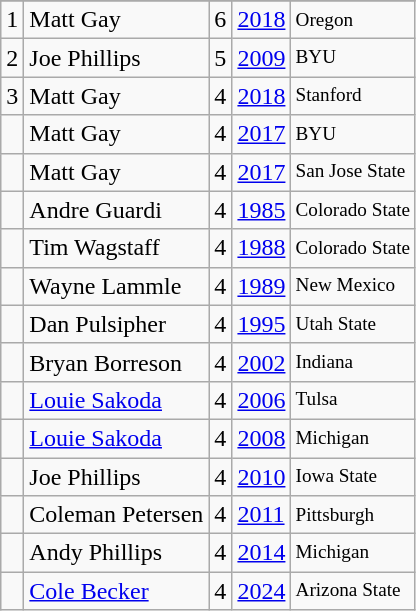<table class="wikitable">
<tr>
</tr>
<tr>
<td>1</td>
<td>Matt Gay</td>
<td>6</td>
<td><a href='#'>2018</a></td>
<td style="font-size:80%;">Oregon</td>
</tr>
<tr>
<td>2</td>
<td>Joe Phillips</td>
<td>5</td>
<td><a href='#'>2009</a></td>
<td style="font-size:80%;">BYU</td>
</tr>
<tr>
<td>3</td>
<td>Matt Gay</td>
<td>4</td>
<td><a href='#'>2018</a></td>
<td style="font-size:80%;">Stanford</td>
</tr>
<tr>
<td></td>
<td>Matt Gay</td>
<td>4</td>
<td><a href='#'>2017</a></td>
<td style="font-size:80%;">BYU</td>
</tr>
<tr>
<td></td>
<td>Matt Gay</td>
<td>4</td>
<td><a href='#'>2017</a></td>
<td style="font-size:80%;">San Jose State</td>
</tr>
<tr>
<td></td>
<td>Andre Guardi</td>
<td>4</td>
<td><a href='#'>1985</a></td>
<td style="font-size:80%;">Colorado State</td>
</tr>
<tr>
<td></td>
<td>Tim Wagstaff</td>
<td>4</td>
<td><a href='#'>1988</a></td>
<td style="font-size:80%;">Colorado State</td>
</tr>
<tr>
<td></td>
<td>Wayne Lammle</td>
<td>4</td>
<td><a href='#'>1989</a></td>
<td style="font-size:80%;">New Mexico</td>
</tr>
<tr>
<td></td>
<td>Dan Pulsipher</td>
<td>4</td>
<td><a href='#'>1995</a></td>
<td style="font-size:80%;">Utah State</td>
</tr>
<tr>
<td></td>
<td>Bryan Borreson</td>
<td>4</td>
<td><a href='#'>2002</a></td>
<td style="font-size:80%;">Indiana</td>
</tr>
<tr>
<td></td>
<td><a href='#'>Louie Sakoda</a></td>
<td>4</td>
<td><a href='#'>2006</a></td>
<td style="font-size:80%;">Tulsa</td>
</tr>
<tr>
<td></td>
<td><a href='#'>Louie Sakoda</a></td>
<td>4</td>
<td><a href='#'>2008</a></td>
<td style="font-size:80%;">Michigan</td>
</tr>
<tr>
<td></td>
<td>Joe Phillips</td>
<td>4</td>
<td><a href='#'>2010</a></td>
<td style="font-size:80%;">Iowa State</td>
</tr>
<tr>
<td></td>
<td>Coleman Petersen</td>
<td>4</td>
<td><a href='#'>2011</a></td>
<td style="font-size:80%;">Pittsburgh</td>
</tr>
<tr>
<td></td>
<td>Andy Phillips</td>
<td>4</td>
<td><a href='#'>2014</a></td>
<td style="font-size:80%;">Michigan</td>
</tr>
<tr>
<td></td>
<td><a href='#'>Cole Becker</a></td>
<td>4</td>
<td><a href='#'>2024</a></td>
<td style="font-size:80%;">Arizona State</td>
</tr>
</table>
